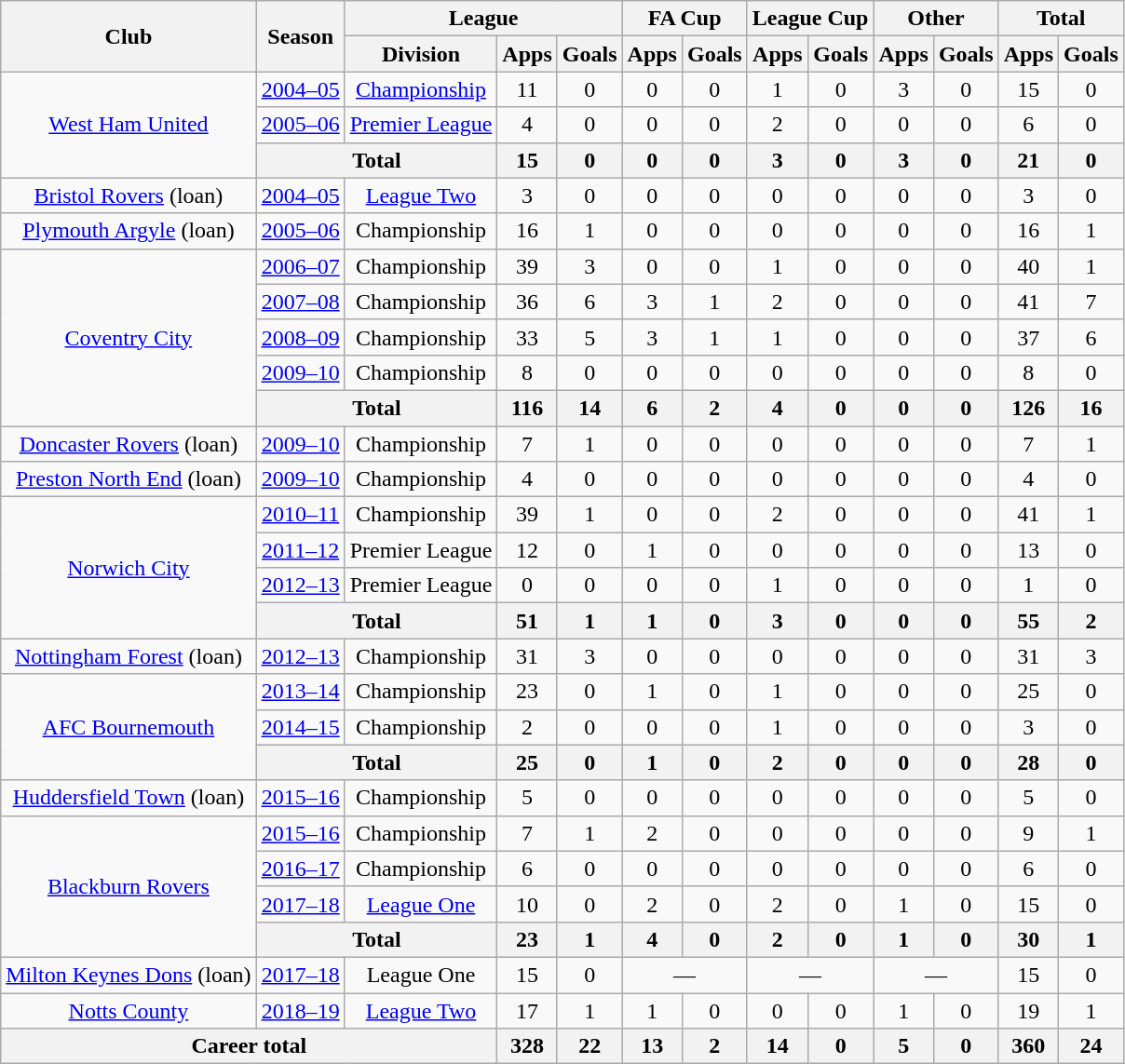<table class="wikitable" style="text-align:center">
<tr>
<th rowspan="2">Club</th>
<th rowspan="2">Season</th>
<th colspan="3">League</th>
<th colspan="2">FA Cup</th>
<th colspan="2">League Cup</th>
<th colspan="2">Other</th>
<th colspan="2">Total</th>
</tr>
<tr>
<th>Division</th>
<th>Apps</th>
<th>Goals</th>
<th>Apps</th>
<th>Goals</th>
<th>Apps</th>
<th>Goals</th>
<th>Apps</th>
<th>Goals</th>
<th>Apps</th>
<th>Goals</th>
</tr>
<tr>
<td rowspan=3><a href='#'>West Ham United</a></td>
<td><a href='#'>2004–05</a></td>
<td><a href='#'>Championship</a></td>
<td>11</td>
<td>0</td>
<td>0</td>
<td>0</td>
<td>1</td>
<td>0</td>
<td>3</td>
<td>0</td>
<td>15</td>
<td>0</td>
</tr>
<tr>
<td><a href='#'>2005–06</a></td>
<td><a href='#'>Premier League</a></td>
<td>4</td>
<td>0</td>
<td>0</td>
<td>0</td>
<td>2</td>
<td>0</td>
<td>0</td>
<td>0</td>
<td>6</td>
<td>0</td>
</tr>
<tr>
<th colspan=2>Total</th>
<th>15</th>
<th>0</th>
<th>0</th>
<th>0</th>
<th>3</th>
<th>0</th>
<th>3</th>
<th>0</th>
<th>21</th>
<th>0</th>
</tr>
<tr>
<td><a href='#'>Bristol Rovers</a> (loan)</td>
<td><a href='#'>2004–05</a></td>
<td><a href='#'>League Two</a></td>
<td>3</td>
<td>0</td>
<td>0</td>
<td>0</td>
<td>0</td>
<td>0</td>
<td>0</td>
<td>0</td>
<td>3</td>
<td>0</td>
</tr>
<tr>
<td><a href='#'>Plymouth Argyle</a> (loan)</td>
<td><a href='#'>2005–06</a></td>
<td>Championship</td>
<td>16</td>
<td>1</td>
<td>0</td>
<td>0</td>
<td>0</td>
<td>0</td>
<td>0</td>
<td>0</td>
<td>16</td>
<td>1</td>
</tr>
<tr>
<td rowspan=5><a href='#'>Coventry City</a></td>
<td><a href='#'>2006–07</a></td>
<td>Championship</td>
<td>39</td>
<td>3</td>
<td>0</td>
<td>0</td>
<td>1</td>
<td>0</td>
<td>0</td>
<td>0</td>
<td>40</td>
<td>1</td>
</tr>
<tr>
<td><a href='#'>2007–08</a></td>
<td>Championship</td>
<td>36</td>
<td>6</td>
<td>3</td>
<td>1</td>
<td>2</td>
<td>0</td>
<td>0</td>
<td>0</td>
<td>41</td>
<td>7</td>
</tr>
<tr>
<td><a href='#'>2008–09</a></td>
<td>Championship</td>
<td>33</td>
<td>5</td>
<td>3</td>
<td>1</td>
<td>1</td>
<td>0</td>
<td>0</td>
<td>0</td>
<td>37</td>
<td>6</td>
</tr>
<tr>
<td><a href='#'>2009–10</a></td>
<td>Championship</td>
<td>8</td>
<td>0</td>
<td>0</td>
<td>0</td>
<td>0</td>
<td>0</td>
<td>0</td>
<td>0</td>
<td>8</td>
<td>0</td>
</tr>
<tr>
<th colspan=2>Total</th>
<th>116</th>
<th>14</th>
<th>6</th>
<th>2</th>
<th>4</th>
<th>0</th>
<th>0</th>
<th>0</th>
<th>126</th>
<th>16</th>
</tr>
<tr>
<td><a href='#'>Doncaster Rovers</a> (loan)</td>
<td><a href='#'>2009–10</a></td>
<td>Championship</td>
<td>7</td>
<td>1</td>
<td>0</td>
<td>0</td>
<td>0</td>
<td>0</td>
<td>0</td>
<td>0</td>
<td>7</td>
<td>1</td>
</tr>
<tr>
<td><a href='#'>Preston North End</a> (loan)</td>
<td><a href='#'>2009–10</a></td>
<td>Championship</td>
<td>4</td>
<td>0</td>
<td>0</td>
<td>0</td>
<td>0</td>
<td>0</td>
<td>0</td>
<td>0</td>
<td>4</td>
<td>0</td>
</tr>
<tr>
<td rowspan=4><a href='#'>Norwich City</a></td>
<td><a href='#'>2010–11</a></td>
<td>Championship</td>
<td>39</td>
<td>1</td>
<td>0</td>
<td>0</td>
<td>2</td>
<td>0</td>
<td>0</td>
<td>0</td>
<td>41</td>
<td>1</td>
</tr>
<tr>
<td><a href='#'>2011–12</a></td>
<td>Premier League</td>
<td>12</td>
<td>0</td>
<td>1</td>
<td>0</td>
<td>0</td>
<td>0</td>
<td>0</td>
<td>0</td>
<td>13</td>
<td>0</td>
</tr>
<tr>
<td><a href='#'>2012–13</a></td>
<td>Premier League</td>
<td>0</td>
<td>0</td>
<td>0</td>
<td>0</td>
<td>1</td>
<td>0</td>
<td>0</td>
<td>0</td>
<td>1</td>
<td>0</td>
</tr>
<tr>
<th colspan=2>Total</th>
<th>51</th>
<th>1</th>
<th>1</th>
<th>0</th>
<th>3</th>
<th>0</th>
<th>0</th>
<th>0</th>
<th>55</th>
<th>2</th>
</tr>
<tr>
<td><a href='#'>Nottingham Forest</a> (loan)</td>
<td><a href='#'>2012–13</a></td>
<td>Championship</td>
<td>31</td>
<td>3</td>
<td>0</td>
<td>0</td>
<td>0</td>
<td>0</td>
<td>0</td>
<td>0</td>
<td>31</td>
<td>3</td>
</tr>
<tr>
<td rowspan=3><a href='#'>AFC Bournemouth</a></td>
<td><a href='#'>2013–14</a></td>
<td>Championship</td>
<td>23</td>
<td>0</td>
<td>1</td>
<td>0</td>
<td>1</td>
<td>0</td>
<td>0</td>
<td>0</td>
<td>25</td>
<td>0</td>
</tr>
<tr>
<td><a href='#'>2014–15</a></td>
<td>Championship</td>
<td>2</td>
<td>0</td>
<td>0</td>
<td>0</td>
<td>1</td>
<td>0</td>
<td>0</td>
<td>0</td>
<td>3</td>
<td>0</td>
</tr>
<tr>
<th colspan=2>Total</th>
<th>25</th>
<th>0</th>
<th>1</th>
<th>0</th>
<th>2</th>
<th>0</th>
<th>0</th>
<th>0</th>
<th>28</th>
<th>0</th>
</tr>
<tr>
<td><a href='#'>Huddersfield Town</a> (loan)</td>
<td><a href='#'>2015–16</a></td>
<td>Championship</td>
<td>5</td>
<td>0</td>
<td>0</td>
<td>0</td>
<td>0</td>
<td>0</td>
<td>0</td>
<td>0</td>
<td>5</td>
<td>0</td>
</tr>
<tr>
<td rowspan="4"><a href='#'>Blackburn Rovers</a></td>
<td><a href='#'>2015–16</a></td>
<td>Championship</td>
<td>7</td>
<td>1</td>
<td>2</td>
<td>0</td>
<td>0</td>
<td>0</td>
<td>0</td>
<td>0</td>
<td>9</td>
<td>1</td>
</tr>
<tr>
<td><a href='#'>2016–17</a></td>
<td>Championship</td>
<td>6</td>
<td>0</td>
<td>0</td>
<td>0</td>
<td>0</td>
<td>0</td>
<td>0</td>
<td>0</td>
<td>6</td>
<td>0</td>
</tr>
<tr>
<td><a href='#'>2017–18</a></td>
<td><a href='#'>League One</a></td>
<td>10</td>
<td>0</td>
<td>2</td>
<td>0</td>
<td>2</td>
<td>0</td>
<td>1</td>
<td>0</td>
<td>15</td>
<td>0</td>
</tr>
<tr>
<th colspan="2">Total</th>
<th>23</th>
<th>1</th>
<th>4</th>
<th>0</th>
<th>2</th>
<th>0</th>
<th>1</th>
<th>0</th>
<th>30</th>
<th>1</th>
</tr>
<tr>
<td><a href='#'>Milton Keynes Dons</a> (loan)</td>
<td><a href='#'>2017–18</a></td>
<td>League One</td>
<td>15</td>
<td>0</td>
<td colspan="2">—</td>
<td colspan="2">—</td>
<td colspan="2">—</td>
<td>15</td>
<td>0</td>
</tr>
<tr>
<td><a href='#'>Notts County</a></td>
<td><a href='#'>2018–19</a></td>
<td><a href='#'>League Two</a></td>
<td>17</td>
<td>1</td>
<td>1</td>
<td>0</td>
<td>0</td>
<td>0</td>
<td>1</td>
<td>0</td>
<td>19</td>
<td>1</td>
</tr>
<tr>
<th colspan="3">Career total</th>
<th>328</th>
<th>22</th>
<th>13</th>
<th>2</th>
<th>14</th>
<th>0</th>
<th>5</th>
<th>0</th>
<th>360</th>
<th>24</th>
</tr>
</table>
